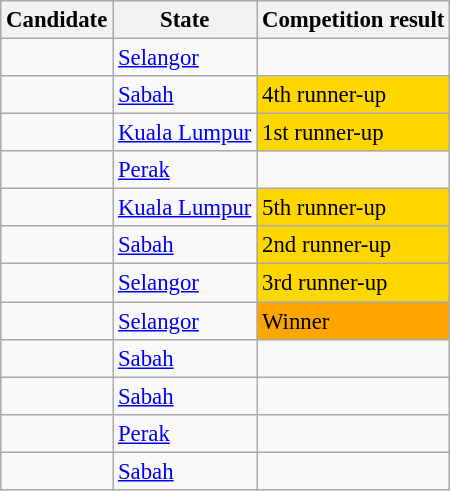<table class="wikitable sortable col3center" style="font-size: 95%;">
<tr>
<th><span><strong>Candidate</strong></span></th>
<th><span><strong>State</strong></span></th>
<th><span><strong>Competition result</strong></span></th>
</tr>
<tr>
<td></td>
<td><a href='#'>Selangor</a></td>
<td></td>
</tr>
<tr>
<td {{left></td>
<td><a href='#'>Sabah</a></td>
<td bgcolor=gold>4th runner-up</td>
</tr>
<tr>
<td></td>
<td><a href='#'>Kuala Lumpur</a></td>
<td bgcolor=gold>1st runner-up</td>
</tr>
<tr>
<td></td>
<td><a href='#'>Perak</a></td>
<td></td>
</tr>
<tr>
<td></td>
<td><a href='#'>Kuala Lumpur</a></td>
<td bgcolor=gold>5th runner-up</td>
</tr>
<tr>
<td></td>
<td><a href='#'>Sabah</a></td>
<td bgcolor=gold>2nd runner-up</td>
</tr>
<tr>
<td></td>
<td><a href='#'>Selangor</a></td>
<td bgcolor=gold>3rd runner-up</td>
</tr>
<tr>
<td></td>
<td><a href='#'>Selangor</a></td>
<td bgcolor=Orange>Winner</td>
</tr>
<tr>
<td {{left></td>
<td><a href='#'>Sabah</a></td>
<td></td>
</tr>
<tr>
<td {{left></td>
<td><a href='#'>Sabah</a></td>
<td></td>
</tr>
<tr>
<td></td>
<td><a href='#'>Perak</a></td>
<td></td>
</tr>
<tr>
<td {{left></td>
<td><a href='#'>Sabah</a></td>
<td></td>
</tr>
</table>
